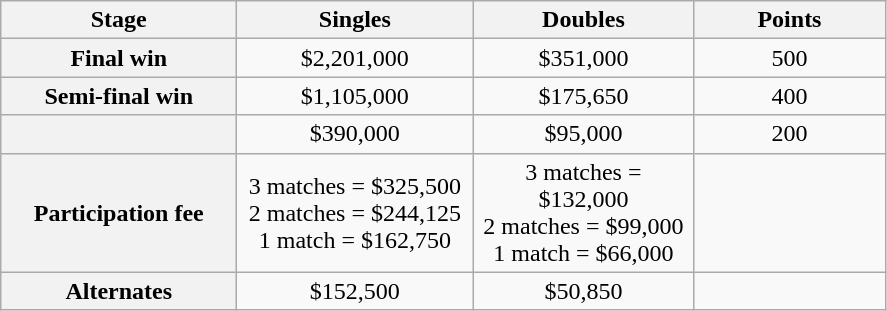<table class="wikitable" style="text-align:center">
<tr>
<th width=150>Stage</th>
<th width=150>Singles</th>
<th width=140>Doubles</th>
<th width=120>Points</th>
</tr>
<tr>
<th>Final win</th>
<td>$2,201,000</td>
<td>$351,000</td>
<td>500</td>
</tr>
<tr>
<th>Semi-final win</th>
<td>$1,105,000</td>
<td>$175,650</td>
<td>400</td>
</tr>
<tr>
<th></th>
<td>$390,000</td>
<td>$95,000</td>
<td>200</td>
</tr>
<tr>
<th>Participation fee</th>
<td>3 matches = $325,500 <br> 2 matches = $244,125 <br> 1 match = $162,750</td>
<td>3 matches = $132,000 <br> 2 matches = $99,000<br> 1 match = $66,000</td>
<td></td>
</tr>
<tr>
<th>Alternates</th>
<td>$152,500</td>
<td>$50,850</td>
<td></td>
</tr>
</table>
